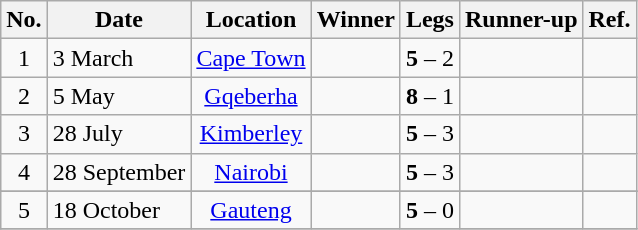<table class="wikitable">
<tr>
<th>No.</th>
<th>Date</th>
<th>Location</th>
<th>Winner</th>
<th>Legs</th>
<th>Runner-up</th>
<th>Ref.</th>
</tr>
<tr>
<td align=center>1</td>
<td align=left nowrap rowspan="1">3 March</td>
<td align="center" rowspan="1"> <a href='#'>Cape Town</a></td>
<td align="right"></td>
<td align="center"><strong>5</strong> – 2</td>
<td></td>
<td align="center"></td>
</tr>
<tr>
<td align=center>2</td>
<td align=left nowrap rowspan="1">5 May</td>
<td align="center" rowspan="1"> <a href='#'>Gqeberha</a></td>
<td align="right"></td>
<td align="center"><strong>8</strong> – 1</td>
<td></td>
<td align="center"></td>
</tr>
<tr>
<td align=center>3</td>
<td align=left nowrap rowspan="1">28 July</td>
<td align="center" rowspan="1"> <a href='#'>Kimberley</a></td>
<td align="right"></td>
<td align="center"><strong>5</strong> – 3</td>
<td></td>
<td align="center"></td>
</tr>
<tr>
<td align=center>4</td>
<td align=left nowrap rowspan="1">28 September</td>
<td align="center" rowspan="1"> <a href='#'>Nairobi</a></td>
<td align="right"></td>
<td align="center"><strong>5</strong> – 3</td>
<td></td>
<td align="center"></td>
</tr>
<tr>
</tr>
<tr>
<td align=center>5</td>
<td align=left nowrap rowspan="1">18 October</td>
<td align="center" rowspan="1"> <a href='#'>Gauteng</a></td>
<td align="right"></td>
<td align="center"><strong>5</strong> – 0</td>
<td></td>
<td align="center"></td>
</tr>
<tr>
</tr>
</table>
